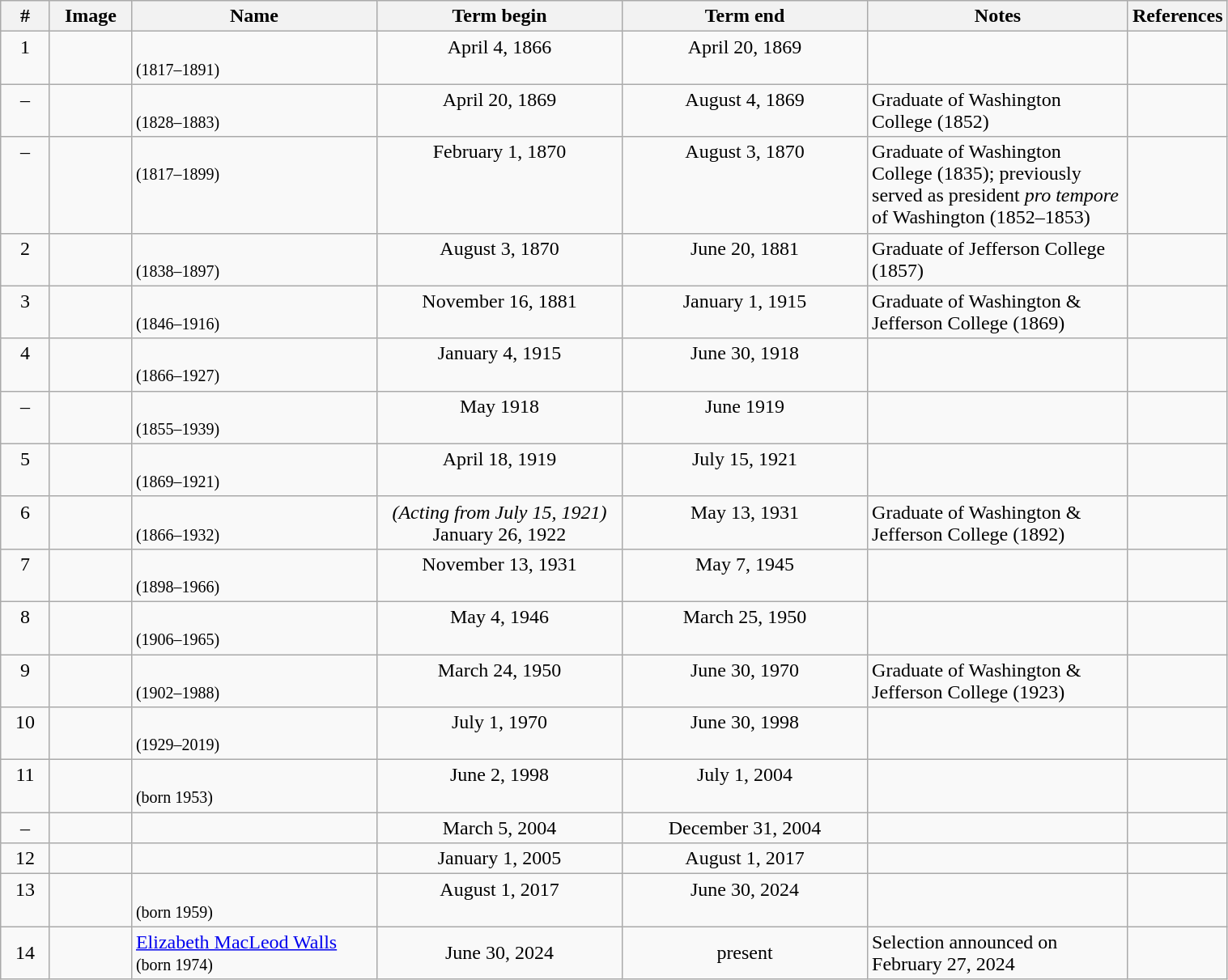<table class="wikitable sortable" width=80%>
<tr valign="top">
<th scope="col" width="4%">#</th>
<th scope="col" width="60px">Image</th>
<th scope="col" width="20%">Name</th>
<th scope="col" width="20%">Term begin</th>
<th scope="col" width="20%">Term end</th>
<th scope="col" width="*%" class="unsortable">Notes</th>
<th scope="col" width="5%" class="unsortable">References</th>
</tr>
<tr valign="top">
<td scope="row" align="center">1</td>
<td align="center"></td>
<td><br><small>(1817–1891)</small></td>
<td align="center">April 4, 1866</td>
<td align="center">April 20, 1869</td>
<td></td>
<td align="center"></td>
</tr>
<tr valign="top">
<td scope="row" align="center">–</td>
<td align="center"></td>
<td><br><small>(1828–1883)</small></td>
<td align="center">April 20, 1869</td>
<td align="center">August 4, 1869</td>
<td>Graduate of Washington College (1852)</td>
<td align="center"></td>
</tr>
<tr valign="top">
<td scope="row" align="center">–</td>
<td align="center"></td>
<td><br><small>(1817–1899)</small></td>
<td align="center">February 1, 1870</td>
<td align="center">August 3, 1870</td>
<td>Graduate of Washington College (1835); previously served as president <em>pro tempore</em> of Washington (1852–1853)</td>
<td align="center"></td>
</tr>
<tr valign="top">
<td scope="row" align="center">2</td>
<td align="center"></td>
<td><br><small>(1838–1897)</small></td>
<td align="center">August 3, 1870</td>
<td align="center">June 20, 1881</td>
<td>Graduate of Jefferson College (1857)</td>
<td align="center"></td>
</tr>
<tr valign="top">
<td scope="row" align="center">3</td>
<td align="center"></td>
<td><br><small>(1846–1916)</small></td>
<td align="center">November 16, 1881</td>
<td align="center">January 1, 1915</td>
<td>Graduate of Washington & Jefferson College (1869)</td>
<td align="center"></td>
</tr>
<tr valign="top">
<td scope="row" align="center">4</td>
<td align="center"></td>
<td><br><small>(1866–1927)</small></td>
<td align="center">January 4, 1915</td>
<td align="center">June 30, 1918</td>
<td></td>
<td align="center"></td>
</tr>
<tr valign="top">
<td scope="row" align="center">–</td>
<td align="center"></td>
<td><br><small>(1855–1939)</small></td>
<td align="center" data-sort-value="May 1, 1918">May 1918</td>
<td align="center" data-sort-value="June 1, 1919">June 1919</td>
<td></td>
<td align="center"></td>
</tr>
<tr valign="top">
<td scope="row" align="center">5</td>
<td align="center"></td>
<td><br><small>(1869–1921)</small></td>
<td align="center">April 18, 1919</td>
<td align="center">July 15, 1921</td>
<td></td>
<td align="center"></td>
</tr>
<tr valign="top">
<td scope="row" align="center">6</td>
<td align="center"></td>
<td><br><small>(1866–1932)</small></td>
<td align="center"><em>(Acting from July 15, 1921)</em> January 26, 1922</td>
<td align="center">May 13, 1931</td>
<td>Graduate of Washington & Jefferson College (1892)</td>
<td align="center"></td>
</tr>
<tr valign="top">
<td scope="row" align="center">7</td>
<td align="center"></td>
<td><br><small>(1898–1966)</small></td>
<td align="center">November 13, 1931</td>
<td align="center">May 7, 1945</td>
<td></td>
<td align="center"></td>
</tr>
<tr valign="top">
<td scope="row" align="center">8</td>
<td align="center"></td>
<td><br><small>(1906–1965)</small></td>
<td align="center">May 4, 1946</td>
<td align="center">March 25, 1950</td>
<td></td>
<td align="center"></td>
</tr>
<tr valign="top">
<td scope="row" align="center">9</td>
<td align="center"></td>
<td><br><small>(1902–1988)</small></td>
<td align="center">March 24, 1950</td>
<td align="center">June 30, 1970</td>
<td>Graduate of Washington & Jefferson College (1923)</td>
<td align="center"></td>
</tr>
<tr valign="top">
<td scope="row" align="center">10</td>
<td align="center"></td>
<td><br><small>(1929–2019)</small></td>
<td align="center">July 1, 1970</td>
<td align="center">June 30, 1998</td>
<td></td>
<td align="center"></td>
</tr>
<tr valign="top">
<td scope="row" align="center">11</td>
<td align="center"></td>
<td><br><small>(born 1953)</small></td>
<td align="center">June 2, 1998</td>
<td align="center">July 1, 2004</td>
<td></td>
<td align="center"></td>
</tr>
<tr valign="top">
<td scope="row" align="center">–</td>
<td align="center"></td>
<td></td>
<td align="center">March 5, 2004</td>
<td align="center">December 31, 2004</td>
<td></td>
<td align="center"></td>
</tr>
<tr valign="top">
<td scope="row" align="center">12</td>
<td align="center"></td>
<td></td>
<td align="center">January 1, 2005</td>
<td align="center">August 1, 2017</td>
<td></td>
<td align="center"></td>
</tr>
<tr valign="top">
<td scope="row" align="center">13</td>
<td align="center"></td>
<td><br><small>(born 1959)</small></td>
<td align="center">August 1, 2017</td>
<td align="center">June 30, 2024</td>
<td></td>
<td></td>
</tr>
<tr>
<td scope="row" align="center">14</td>
<td></td>
<td><a href='#'>Elizabeth MacLeod Walls</a><br><small>(born 1974)</small></td>
<td align="center">June 30, 2024</td>
<td align="center">present</td>
<td>Selection announced on February 27, 2024</td>
<td align="center"></td>
</tr>
</table>
